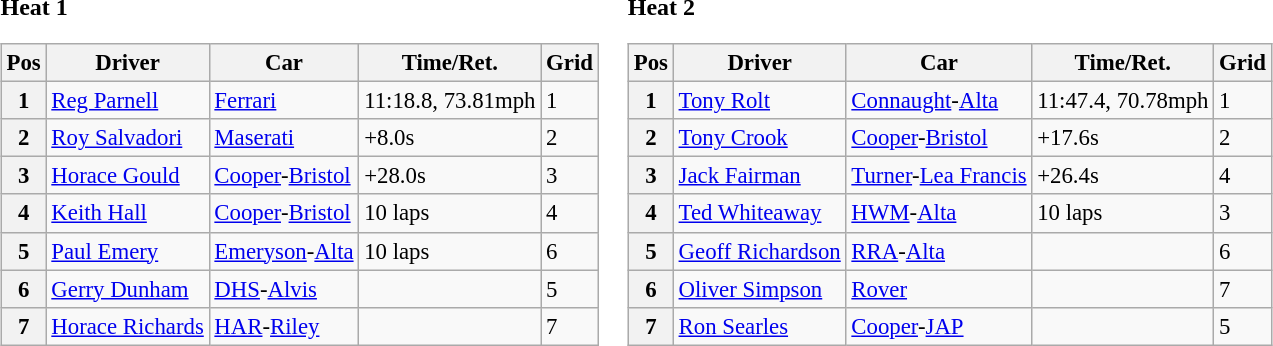<table>
<tr>
<td valign="top"><strong>Heat 1</strong><br><table class="wikitable" style="font-size: 95%;">
<tr>
<th>Pos</th>
<th>Driver</th>
<th>Car</th>
<th>Time/Ret.</th>
<th>Grid</th>
</tr>
<tr>
<th>1</th>
<td> <a href='#'>Reg Parnell</a></td>
<td><a href='#'>Ferrari</a></td>
<td>11:18.8, 73.81mph</td>
<td>1</td>
</tr>
<tr>
<th>2</th>
<td> <a href='#'>Roy Salvadori</a></td>
<td><a href='#'>Maserati</a></td>
<td>+8.0s</td>
<td>2</td>
</tr>
<tr>
<th>3</th>
<td> <a href='#'>Horace Gould</a></td>
<td><a href='#'>Cooper</a>-<a href='#'>Bristol</a></td>
<td>+28.0s</td>
<td>3</td>
</tr>
<tr>
<th>4</th>
<td> <a href='#'>Keith Hall</a></td>
<td><a href='#'>Cooper</a>-<a href='#'>Bristol</a></td>
<td>10 laps</td>
<td>4</td>
</tr>
<tr>
<th>5</th>
<td> <a href='#'>Paul Emery</a></td>
<td><a href='#'>Emeryson</a>-<a href='#'>Alta</a></td>
<td>10 laps</td>
<td>6</td>
</tr>
<tr>
<th>6</th>
<td> <a href='#'>Gerry Dunham</a></td>
<td><a href='#'>DHS</a>-<a href='#'>Alvis</a></td>
<td></td>
<td>5</td>
</tr>
<tr>
<th>7</th>
<td> <a href='#'>Horace Richards</a></td>
<td><a href='#'>HAR</a>-<a href='#'>Riley</a></td>
<td></td>
<td>7</td>
</tr>
</table>
</td>
<td valign="top"><strong>Heat 2</strong><br><table class="wikitable" style="font-size: 95%;">
<tr>
<th>Pos</th>
<th>Driver</th>
<th>Car</th>
<th>Time/Ret.</th>
<th>Grid</th>
</tr>
<tr>
<th>1</th>
<td> <a href='#'>Tony Rolt</a></td>
<td><a href='#'>Connaught</a>-<a href='#'>Alta</a></td>
<td>11:47.4, 70.78mph</td>
<td>1</td>
</tr>
<tr>
<th>2</th>
<td> <a href='#'>Tony Crook</a></td>
<td><a href='#'>Cooper</a>-<a href='#'>Bristol</a></td>
<td>+17.6s</td>
<td>2</td>
</tr>
<tr>
<th>3</th>
<td> <a href='#'>Jack Fairman</a></td>
<td><a href='#'>Turner</a>-<a href='#'>Lea Francis</a></td>
<td>+26.4s</td>
<td>4</td>
</tr>
<tr>
<th>4</th>
<td> <a href='#'>Ted Whiteaway</a></td>
<td><a href='#'>HWM</a>-<a href='#'>Alta</a></td>
<td>10 laps</td>
<td>3</td>
</tr>
<tr>
<th>5</th>
<td> <a href='#'>Geoff Richardson</a></td>
<td><a href='#'>RRA</a>-<a href='#'>Alta</a></td>
<td></td>
<td>6</td>
</tr>
<tr>
<th>6</th>
<td> <a href='#'>Oliver Simpson</a></td>
<td><a href='#'>Rover</a></td>
<td></td>
<td>7</td>
</tr>
<tr>
<th>7</th>
<td> <a href='#'>Ron Searles</a></td>
<td><a href='#'>Cooper</a>-<a href='#'>JAP</a></td>
<td></td>
<td>5</td>
</tr>
</table>
</td>
</tr>
</table>
